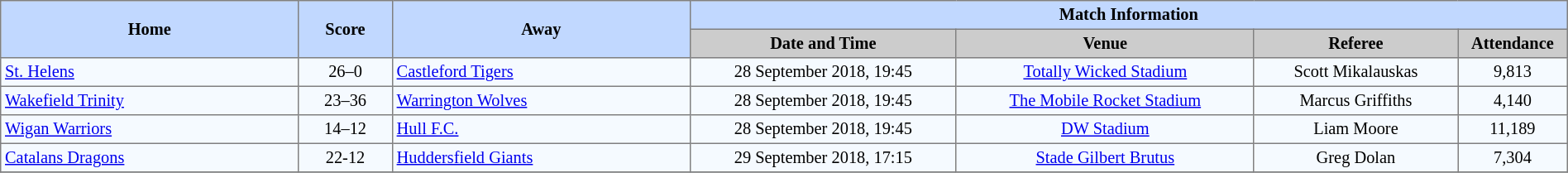<table border=1 style="border-collapse:collapse; font-size:85%; text-align:center;" cellpadding=3 cellspacing=0 width=100%>
<tr bgcolor=#C1D8FF>
<th rowspan=2 width=19%>Home</th>
<th rowspan=2 width=6%>Score</th>
<th rowspan=2 width=19%>Away</th>
<th colspan=6>Match Information</th>
</tr>
<tr bgcolor=#CCCCCC>
<th width=17%>Date and Time</th>
<th width=19%>Venue</th>
<th width=13%>Referee</th>
<th width=7%>Attendance</th>
</tr>
<tr bgcolor=#F5FAFF>
<td align=left> <a href='#'>St. Helens</a></td>
<td>26–0</td>
<td align=left> <a href='#'>Castleford Tigers</a></td>
<td>28 September 2018, 19:45</td>
<td><a href='#'>Totally Wicked Stadium</a></td>
<td>Scott Mikalauskas</td>
<td>9,813</td>
</tr>
<tr bgcolor=#F5FAFF>
<td align=left> <a href='#'>Wakefield Trinity</a></td>
<td>23–36</td>
<td align=left> <a href='#'>Warrington Wolves</a></td>
<td>28 September 2018, 19:45</td>
<td><a href='#'>The Mobile Rocket Stadium</a></td>
<td>Marcus Griffiths</td>
<td>4,140</td>
</tr>
<tr bgcolor=#F5FAFF>
<td align=left> <a href='#'>Wigan Warriors</a></td>
<td>14–12</td>
<td align=left> <a href='#'>Hull F.C.</a></td>
<td>28 September 2018, 19:45</td>
<td><a href='#'>DW Stadium</a></td>
<td>Liam Moore</td>
<td>11,189</td>
</tr>
<tr bgcolor=#F5FAFF>
<td align=left> <a href='#'>Catalans Dragons</a></td>
<td>22-12</td>
<td align=left> <a href='#'>Huddersfield Giants</a></td>
<td>29 September 2018, 17:15</td>
<td><a href='#'>Stade Gilbert Brutus</a></td>
<td>Greg Dolan</td>
<td>7,304</td>
</tr>
<tr bgcolor=#F5FAFF>
</tr>
</table>
